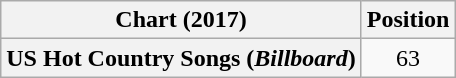<table class="wikitable plainrowheaders" style="text-align:center;">
<tr>
<th>Chart (2017)</th>
<th>Position</th>
</tr>
<tr>
<th scope="row">US Hot Country Songs (<em>Billboard</em>)</th>
<td>63</td>
</tr>
</table>
